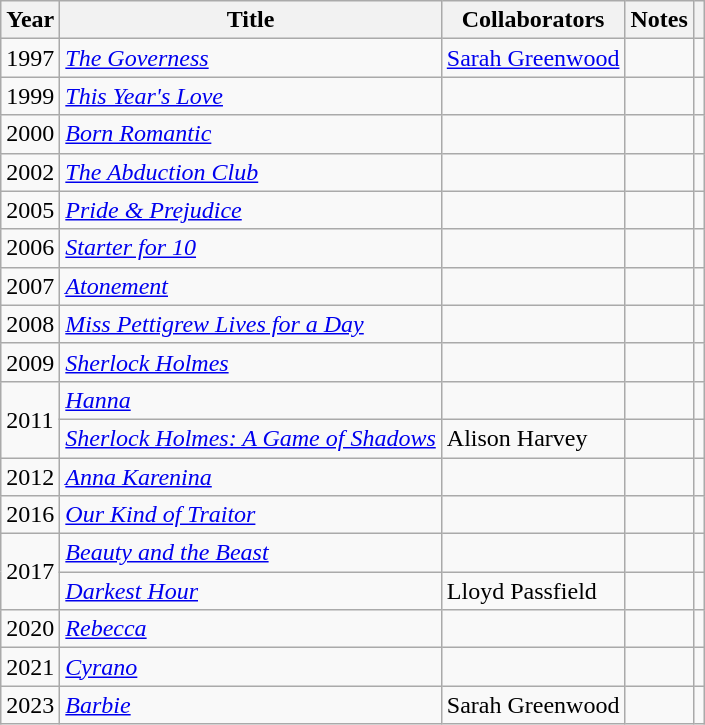<table class="wikitable plainrowheaders sortable" style="margin-right: 0;">
<tr>
<th scope="col">Year</th>
<th scope="col">Title</th>
<th scope="col">Collaborators</th>
<th class="sortable" scope="col">Notes</th>
<th class="unsortable" scope="col"></th>
</tr>
<tr>
<td>1997</td>
<td><em><a href='#'>The Governess</a></em></td>
<td><a href='#'>Sarah Greenwood</a></td>
<td></td>
<td style="text-align:center;"></td>
</tr>
<tr>
<td>1999</td>
<td><a href='#'><em>This Year's Love</em></a></td>
<td></td>
<td></td>
<td></td>
</tr>
<tr>
<td>2000</td>
<td><em><a href='#'>Born Romantic</a></em></td>
<td></td>
<td></td>
<td></td>
</tr>
<tr>
<td>2002</td>
<td><em><a href='#'>The Abduction Club</a></em></td>
<td></td>
<td></td>
<td style="text-align:center;"></td>
</tr>
<tr>
<td>2005</td>
<td><a href='#'><em>Pride & Prejudice</em></a></td>
<td></td>
<td></td>
<td style="text-align:center;"></td>
</tr>
<tr>
<td>2006</td>
<td><a href='#'><em>Starter for 10</em></a></td>
<td></td>
<td></td>
<td style="text-align:center;"></td>
</tr>
<tr>
<td>2007</td>
<td><a href='#'><em>Atonement</em></a></td>
<td></td>
<td></td>
<td style="text-align:center;"></td>
</tr>
<tr>
<td>2008</td>
<td><em><a href='#'>Miss Pettigrew Lives for a Day</a></em></td>
<td></td>
<td></td>
<td style="text-align:center;"></td>
</tr>
<tr>
<td>2009</td>
<td><a href='#'><em>Sherlock Holmes</em></a></td>
<td></td>
<td></td>
<td style="text-align:center;"></td>
</tr>
<tr>
<td rowspan="2" scope="row">2011</td>
<td><a href='#'><em>Hanna</em></a></td>
<td></td>
<td></td>
<td style="text-align:center;"></td>
</tr>
<tr>
<td><em><a href='#'>Sherlock Holmes: A Game of Shadows</a></em></td>
<td>Alison Harvey</td>
<td style="text-align:center;"></td>
<td></td>
</tr>
<tr>
<td scope="row">2012</td>
<td><em><a href='#'>Anna Karenina</a></em></td>
<td></td>
<td style="text-align:center;"></td>
<td></td>
</tr>
<tr>
<td>2016</td>
<td><a href='#'><em>Our Kind of Traitor</em></a></td>
<td></td>
<td></td>
<td style="text-align:center;"></td>
</tr>
<tr>
<td rowspan="2">2017</td>
<td><em><a href='#'>Beauty and the Beast</a></em></td>
<td></td>
<td></td>
<td style="text-align:center;"></td>
</tr>
<tr>
<td><a href='#'><em>Darkest Hour</em></a></td>
<td>Lloyd Passfield</td>
<td></td>
<td style="text-align:center;"></td>
</tr>
<tr>
<td>2020</td>
<td><a href='#'><em>Rebecca</em></a></td>
<td></td>
<td></td>
<td style="text-align:center;"></td>
</tr>
<tr>
<td scope="row">2021</td>
<td><a href='#'><em>Cyrano</em></a></td>
<td></td>
<td></td>
<td style="text-align:center;"></td>
</tr>
<tr>
<td>2023</td>
<td><em><a href='#'>Barbie</a></em></td>
<td>Sarah Greenwood</td>
<td></td>
<td style="text-align:center;"></td>
</tr>
</table>
